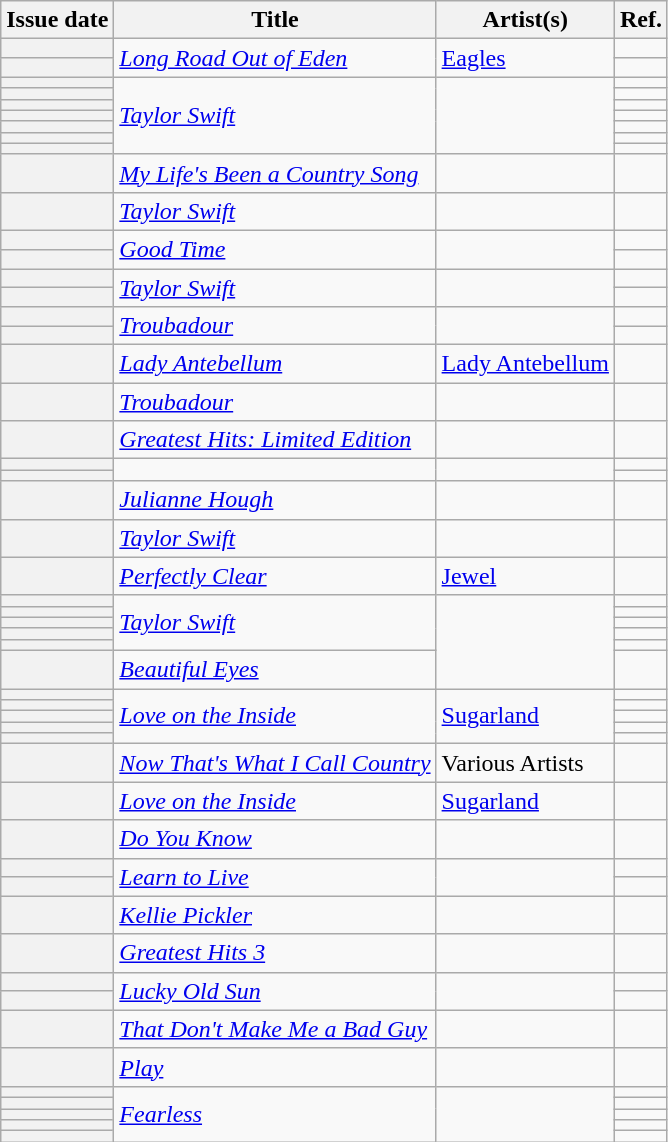<table class="wikitable sortable plainrowheaders">
<tr>
<th scope=col>Issue date</th>
<th scope=col>Title</th>
<th scope=col>Artist(s)</th>
<th scope=col class=unsortable>Ref.</th>
</tr>
<tr>
<th scope=row></th>
<td rowspan="2"><em><a href='#'>Long Road Out of Eden</a></em></td>
<td rowspan="2"><a href='#'>Eagles</a></td>
<td align=center></td>
</tr>
<tr>
<th scope=row></th>
<td align=center></td>
</tr>
<tr>
<th scope=row></th>
<td rowspan="7"><em><a href='#'>Taylor Swift</a></em></td>
<td rowspan="7"></td>
<td align=center></td>
</tr>
<tr>
<th scope=row></th>
<td align=center></td>
</tr>
<tr>
<th scope=row></th>
<td align=center></td>
</tr>
<tr>
<th scope=row></th>
<td align=center></td>
</tr>
<tr>
<th scope=row></th>
<td align=center></td>
</tr>
<tr>
<th scope=row></th>
<td align=center></td>
</tr>
<tr>
<th scope=row></th>
<td align=center></td>
</tr>
<tr>
<th scope=row></th>
<td rowspan="1"><em><a href='#'>My Life's Been a Country Song</a></em></td>
<td rowspan="1"></td>
<td align=center></td>
</tr>
<tr>
<th scope=row></th>
<td rowspan="1"><em><a href='#'>Taylor Swift</a></em></td>
<td rowspan="1"></td>
<td align=center></td>
</tr>
<tr>
<th scope=row></th>
<td rowspan="2"><em><a href='#'>Good Time</a></em></td>
<td rowspan="2"></td>
<td align=center></td>
</tr>
<tr>
<th scope=row></th>
<td align=center></td>
</tr>
<tr>
<th scope=row></th>
<td rowspan="2"><em><a href='#'>Taylor Swift</a></em></td>
<td rowspan="2"></td>
<td align=center></td>
</tr>
<tr>
<th scope=row></th>
<td align=center></td>
</tr>
<tr>
<th scope=row></th>
<td rowspan="2"><em><a href='#'>Troubadour</a></em></td>
<td rowspan="2"></td>
<td align=center></td>
</tr>
<tr>
<th scope=row></th>
<td align=center></td>
</tr>
<tr>
<th scope=row></th>
<td rowspan="1"><em><a href='#'>Lady Antebellum</a></em></td>
<td rowspan="1"><a href='#'>Lady Antebellum</a></td>
<td align=center></td>
</tr>
<tr>
<th scope=row></th>
<td rowspan="1"><em><a href='#'>Troubadour</a></em></td>
<td rowspan="1"></td>
<td align=center></td>
</tr>
<tr>
<th scope=row></th>
<td rowspan="1"><em><a href='#'>Greatest Hits: Limited Edition</a></em></td>
<td rowspan="1"></td>
<td align=center></td>
</tr>
<tr>
<th scope=row></th>
<td rowspan="2"><em></em></td>
<td rowspan="2"></td>
<td align=center></td>
</tr>
<tr>
<th scope=row></th>
<td align=center></td>
</tr>
<tr>
<th scope=row></th>
<td rowspan="1"><em><a href='#'>Julianne Hough</a></em></td>
<td rowspan="1"></td>
<td align=center></td>
</tr>
<tr>
<th scope=row></th>
<td rowspan="1"><em><a href='#'>Taylor Swift</a></em></td>
<td rowspan="1"></td>
<td align=center></td>
</tr>
<tr>
<th scope=row></th>
<td rowspan="1"><em><a href='#'>Perfectly Clear</a></em></td>
<td><a href='#'>Jewel</a></td>
<td align=center></td>
</tr>
<tr>
<th scope=row></th>
<td rowspan="5"><em><a href='#'>Taylor Swift</a></em></td>
<td rowspan="6"></td>
<td align=center></td>
</tr>
<tr>
<th scope=row></th>
<td align=center></td>
</tr>
<tr>
<th scope=row></th>
<td align=center></td>
</tr>
<tr>
<th scope=row></th>
<td align=center></td>
</tr>
<tr>
<th scope=row></th>
<td align=center></td>
</tr>
<tr>
<th scope=row></th>
<td rowspan="1"><em><a href='#'>Beautiful Eyes</a></em></td>
<td align=center></td>
</tr>
<tr>
<th scope=row></th>
<td rowspan="5"><em><a href='#'>Love on the Inside</a></em></td>
<td rowspan="5"><a href='#'>Sugarland</a></td>
<td align=center></td>
</tr>
<tr>
<th scope=row></th>
<td align=center></td>
</tr>
<tr>
<th scope=row></th>
<td align=center></td>
</tr>
<tr>
<th scope=row></th>
<td align=center></td>
</tr>
<tr>
<th scope=row></th>
<td align=center></td>
</tr>
<tr>
<th scope=row></th>
<td rowspan="1"><em><a href='#'>Now That's What I Call Country</a></em></td>
<td rowspan="1">Various Artists</td>
<td align=center></td>
</tr>
<tr>
<th scope=row></th>
<td rowspan="1"><em><a href='#'>Love on the Inside</a></em></td>
<td rowspan="1"><a href='#'>Sugarland</a></td>
<td align=center></td>
</tr>
<tr>
<th scope=row></th>
<td rowspan="1"><em><a href='#'>Do You Know</a></em></td>
<td rowspan="1"></td>
<td align=center></td>
</tr>
<tr>
<th scope=row></th>
<td rowspan="2"><em><a href='#'>Learn to Live</a></em></td>
<td rowspan="2"></td>
<td align=center></td>
</tr>
<tr>
<th scope=row></th>
<td align=center></td>
</tr>
<tr>
<th scope=row></th>
<td rowspan="1"><em><a href='#'>Kellie Pickler</a></em></td>
<td rowspan="1"></td>
<td align=center></td>
</tr>
<tr>
<th scope=row></th>
<td rowspan="1"><em><a href='#'>Greatest Hits 3</a></em></td>
<td rowspan="1"></td>
<td align=center></td>
</tr>
<tr>
<th scope=row></th>
<td rowspan="2"><em><a href='#'>Lucky Old Sun</a></em></td>
<td rowspan="2"></td>
<td align=center></td>
</tr>
<tr>
<th scope=row></th>
<td align=center></td>
</tr>
<tr>
<th scope=row></th>
<td rowspan="1"><em><a href='#'>That Don't Make Me a Bad Guy</a></em></td>
<td rowspan="1"></td>
<td align=center></td>
</tr>
<tr>
<th scope=row></th>
<td rowspan="1"><em><a href='#'>Play</a></em></td>
<td rowspan="1"></td>
<td align=center></td>
</tr>
<tr>
<th scope=row></th>
<td rowspan="5"><em><a href='#'>Fearless</a></em></td>
<td rowspan="5"></td>
<td align=center></td>
</tr>
<tr>
<th scope=row></th>
<td align=center></td>
</tr>
<tr>
<th scope=row></th>
<td align=center></td>
</tr>
<tr>
<th scope=row></th>
<td align=center></td>
</tr>
<tr>
<th scope=row></th>
<td align=center></td>
</tr>
</table>
